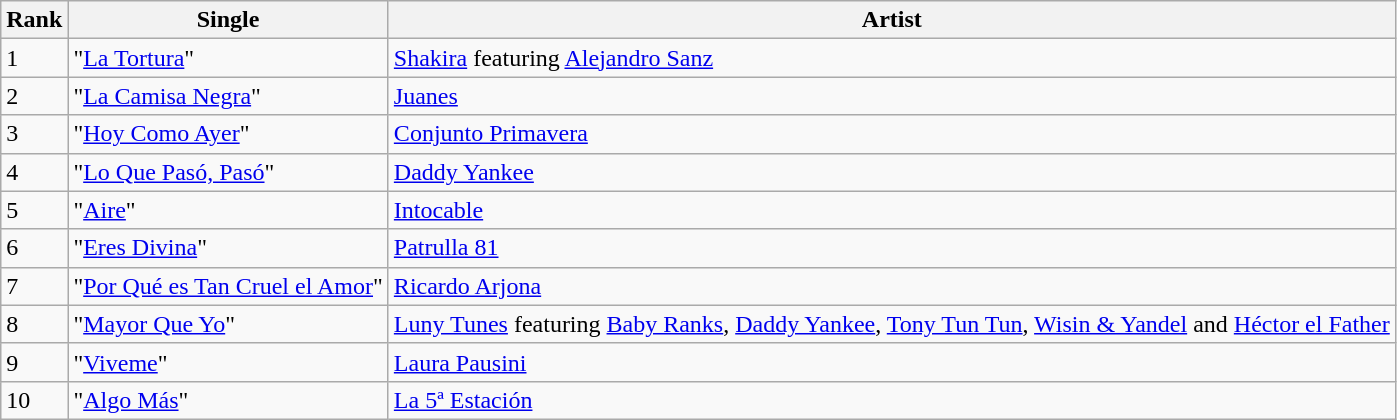<table class="wikitable sortable">
<tr>
<th>Rank</th>
<th>Single</th>
<th>Artist</th>
</tr>
<tr>
<td>1</td>
<td>"<a href='#'>La Tortura</a>"</td>
<td><a href='#'>Shakira</a> featuring <a href='#'>Alejandro Sanz</a></td>
</tr>
<tr>
<td>2</td>
<td>"<a href='#'>La Camisa Negra</a>"</td>
<td><a href='#'>Juanes</a></td>
</tr>
<tr>
<td>3</td>
<td>"<a href='#'>Hoy Como Ayer</a>"</td>
<td><a href='#'>Conjunto Primavera</a></td>
</tr>
<tr>
<td>4</td>
<td>"<a href='#'>Lo Que Pasó, Pasó</a>"</td>
<td><a href='#'>Daddy Yankee</a></td>
</tr>
<tr>
<td>5</td>
<td>"<a href='#'>Aire</a>"</td>
<td><a href='#'>Intocable</a></td>
</tr>
<tr>
<td>6</td>
<td>"<a href='#'>Eres Divina</a>"</td>
<td><a href='#'>Patrulla 81</a></td>
</tr>
<tr>
<td>7</td>
<td>"<a href='#'>Por Qué es Tan Cruel el Amor</a>"</td>
<td><a href='#'>Ricardo Arjona</a></td>
</tr>
<tr>
<td>8</td>
<td>"<a href='#'>Mayor Que Yo</a>"</td>
<td><a href='#'>Luny Tunes</a> featuring <a href='#'>Baby Ranks</a>, <a href='#'>Daddy Yankee</a>, <a href='#'>Tony Tun Tun</a>, <a href='#'>Wisin & Yandel</a> and <a href='#'>Héctor el Father</a></td>
</tr>
<tr>
<td>9</td>
<td>"<a href='#'>Viveme</a>"</td>
<td><a href='#'>Laura Pausini</a></td>
</tr>
<tr>
<td>10</td>
<td>"<a href='#'>Algo Más</a>"</td>
<td><a href='#'>La 5ª Estación</a></td>
</tr>
</table>
